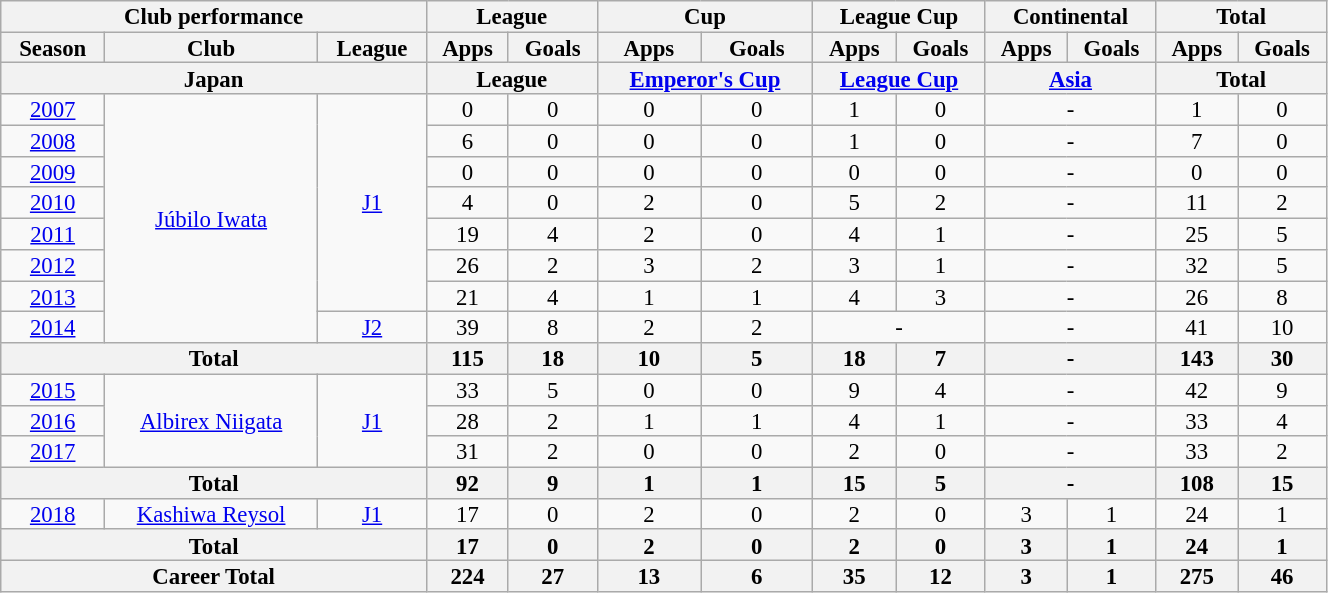<table class="wikitable" style="text-align:center; line-height:90%; font-size:95%; width:70%;">
<tr>
<th colspan=3>Club performance</th>
<th colspan=2>League</th>
<th colspan=2>Cup</th>
<th colspan=2>League Cup</th>
<th colspan=2>Continental</th>
<th colspan=2>Total</th>
</tr>
<tr>
<th>Season</th>
<th>Club</th>
<th>League</th>
<th>Apps</th>
<th>Goals</th>
<th>Apps</th>
<th>Goals</th>
<th>Apps</th>
<th>Goals</th>
<th>Apps</th>
<th>Goals</th>
<th>Apps</th>
<th>Goals</th>
</tr>
<tr>
<th colspan=3>Japan</th>
<th colspan=2>League</th>
<th colspan=2><a href='#'>Emperor's Cup</a></th>
<th colspan=2><a href='#'>League Cup</a></th>
<th colspan=2><a href='#'>Asia</a></th>
<th colspan=2>Total</th>
</tr>
<tr>
<td><a href='#'>2007</a></td>
<td rowspan="8"><a href='#'>Júbilo Iwata</a></td>
<td rowspan="7"><a href='#'>J1</a></td>
<td>0</td>
<td>0</td>
<td>0</td>
<td>0</td>
<td>1</td>
<td>0</td>
<td colspan="2">-</td>
<td>1</td>
<td>0</td>
</tr>
<tr>
<td><a href='#'>2008</a></td>
<td>6</td>
<td>0</td>
<td>0</td>
<td>0</td>
<td>1</td>
<td>0</td>
<td colspan="2">-</td>
<td>7</td>
<td>0</td>
</tr>
<tr>
<td><a href='#'>2009</a></td>
<td>0</td>
<td>0</td>
<td>0</td>
<td>0</td>
<td>0</td>
<td>0</td>
<td colspan="2">-</td>
<td>0</td>
<td>0</td>
</tr>
<tr>
<td><a href='#'>2010</a></td>
<td>4</td>
<td>0</td>
<td>2</td>
<td>0</td>
<td>5</td>
<td>2</td>
<td colspan="2">-</td>
<td>11</td>
<td>2</td>
</tr>
<tr>
<td><a href='#'>2011</a></td>
<td>19</td>
<td>4</td>
<td>2</td>
<td>0</td>
<td>4</td>
<td>1</td>
<td colspan="2">-</td>
<td>25</td>
<td>5</td>
</tr>
<tr>
<td><a href='#'>2012</a></td>
<td>26</td>
<td>2</td>
<td>3</td>
<td>2</td>
<td>3</td>
<td>1</td>
<td colspan="2">-</td>
<td>32</td>
<td>5</td>
</tr>
<tr>
<td><a href='#'>2013</a></td>
<td>21</td>
<td>4</td>
<td>1</td>
<td>1</td>
<td>4</td>
<td>3</td>
<td colspan="2">-</td>
<td>26</td>
<td>8</td>
</tr>
<tr>
<td><a href='#'>2014</a></td>
<td><a href='#'>J2</a></td>
<td>39</td>
<td>8</td>
<td>2</td>
<td>2</td>
<td colspan="2">-</td>
<td colspan="2">-</td>
<td>41</td>
<td>10</td>
</tr>
<tr>
<th colspan="3">Total</th>
<th>115</th>
<th>18</th>
<th>10</th>
<th>5</th>
<th>18</th>
<th>7</th>
<th colspan="2">-</th>
<th>143</th>
<th>30</th>
</tr>
<tr>
<td><a href='#'>2015</a></td>
<td rowspan="3"><a href='#'>Albirex Niigata</a></td>
<td rowspan="3"><a href='#'>J1</a></td>
<td>33</td>
<td>5</td>
<td>0</td>
<td>0</td>
<td>9</td>
<td>4</td>
<td colspan="2">-</td>
<td>42</td>
<td>9</td>
</tr>
<tr>
<td><a href='#'>2016</a></td>
<td>28</td>
<td>2</td>
<td>1</td>
<td>1</td>
<td>4</td>
<td>1</td>
<td colspan="2">-</td>
<td>33</td>
<td>4</td>
</tr>
<tr>
<td><a href='#'>2017</a></td>
<td>31</td>
<td>2</td>
<td>0</td>
<td>0</td>
<td>2</td>
<td>0</td>
<td colspan="2">-</td>
<td>33</td>
<td>2</td>
</tr>
<tr>
<th colspan="3">Total</th>
<th>92</th>
<th>9</th>
<th>1</th>
<th>1</th>
<th>15</th>
<th>5</th>
<th colspan="2">-</th>
<th>108</th>
<th>15</th>
</tr>
<tr>
<td><a href='#'>2018</a></td>
<td rowspan="1"><a href='#'>Kashiwa Reysol</a></td>
<td rowspan="1"><a href='#'>J1</a></td>
<td>17</td>
<td>0</td>
<td>2</td>
<td>0</td>
<td>2</td>
<td>0</td>
<td>3</td>
<td>1</td>
<td>24</td>
<td>1</td>
</tr>
<tr>
<th colspan="3">Total</th>
<th>17</th>
<th>0</th>
<th>2</th>
<th>0</th>
<th>2</th>
<th>0</th>
<th>3</th>
<th>1</th>
<th>24</th>
<th>1</th>
</tr>
<tr>
<th colspan="3">Career Total</th>
<th>224</th>
<th>27</th>
<th>13</th>
<th>6</th>
<th>35</th>
<th>12</th>
<th>3</th>
<th>1</th>
<th>275</th>
<th>46</th>
</tr>
</table>
